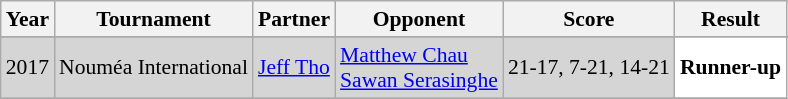<table class="sortable wikitable" style="font-size: 90%;">
<tr>
<th>Year</th>
<th>Tournament</th>
<th>Partner</th>
<th>Opponent</th>
<th>Score</th>
<th>Result</th>
</tr>
<tr>
</tr>
<tr style="background:#D5D5D5">
<td align="center">2017</td>
<td align="left">Nouméa International</td>
<td align="left"> <a href='#'>Jeff Tho</a></td>
<td align="left"> <a href='#'>Matthew Chau</a> <br>  <a href='#'>Sawan Serasinghe</a></td>
<td align="left">21-17, 7-21, 14-21</td>
<td style="text-align:left; background:white"> <strong>Runner-up</strong></td>
</tr>
<tr>
</tr>
</table>
